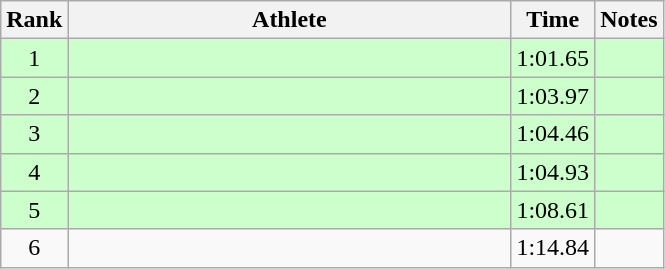<table class="wikitable" style="text-align:center">
<tr>
<th>Rank</th>
<th Style="width:18em">Athlete</th>
<th>Time</th>
<th>Notes</th>
</tr>
<tr style="background:#cfc">
<td>1</td>
<td style="text-align:left"></td>
<td>1:01.65</td>
<td></td>
</tr>
<tr style="background:#cfc">
<td>2</td>
<td style="text-align:left"></td>
<td>1:03.97</td>
<td></td>
</tr>
<tr style="background:#cfc">
<td>3</td>
<td style="text-align:left"></td>
<td>1:04.46</td>
<td></td>
</tr>
<tr style="background:#cfc">
<td>4</td>
<td style="text-align:left"></td>
<td>1:04.93</td>
<td></td>
</tr>
<tr style="background:#cfc">
<td>5</td>
<td style="text-align:left"></td>
<td>1:08.61</td>
<td></td>
</tr>
<tr>
<td>6</td>
<td style="text-align:left"></td>
<td>1:14.84</td>
<td></td>
</tr>
</table>
